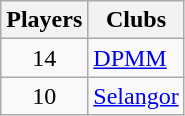<table class="wikitable sortable">
<tr>
<th>Players</th>
<th>Clubs</th>
</tr>
<tr>
<td align=center>14</td>
<td> <a href='#'>DPMM</a></td>
</tr>
<tr>
<td align=center>10</td>
<td> <a href='#'>Selangor</a></td>
</tr>
</table>
